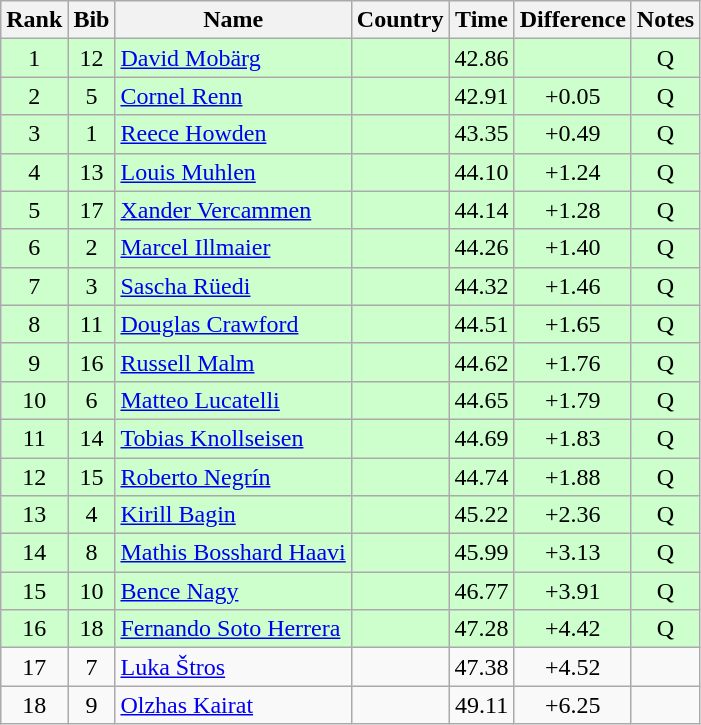<table class="wikitable sortable" style="text-align:center">
<tr>
<th>Rank</th>
<th>Bib</th>
<th>Name</th>
<th>Country</th>
<th>Time</th>
<th>Difference</th>
<th>Notes</th>
</tr>
<tr bgcolor=ccffcc>
<td>1</td>
<td>12</td>
<td align=left><a href='#'>David Mobärg</a></td>
<td align=left></td>
<td>42.86</td>
<td></td>
<td>Q</td>
</tr>
<tr bgcolor=ccffcc>
<td>2</td>
<td>5</td>
<td align=left><a href='#'>Cornel Renn</a></td>
<td align=left></td>
<td>42.91</td>
<td>+0.05</td>
<td>Q</td>
</tr>
<tr bgcolor=ccffcc>
<td>3</td>
<td>1</td>
<td align=left><a href='#'>Reece Howden</a></td>
<td align=left></td>
<td>43.35</td>
<td>+0.49</td>
<td>Q</td>
</tr>
<tr bgcolor=ccffcc>
<td>4</td>
<td>13</td>
<td align=left><a href='#'>Louis Muhlen</a></td>
<td align=left></td>
<td>44.10</td>
<td>+1.24</td>
<td>Q</td>
</tr>
<tr bgcolor=ccffcc>
<td>5</td>
<td>17</td>
<td align=left><a href='#'>Xander Vercammen</a></td>
<td align=left></td>
<td>44.14</td>
<td>+1.28</td>
<td>Q</td>
</tr>
<tr bgcolor=ccffcc>
<td>6</td>
<td>2</td>
<td align=left><a href='#'>Marcel Illmaier</a></td>
<td align=left></td>
<td>44.26</td>
<td>+1.40</td>
<td>Q</td>
</tr>
<tr bgcolor=ccffcc>
<td>7</td>
<td>3</td>
<td align=left><a href='#'>Sascha Rüedi</a></td>
<td align=left></td>
<td>44.32</td>
<td>+1.46</td>
<td>Q</td>
</tr>
<tr bgcolor=ccffcc>
<td>8</td>
<td>11</td>
<td align=left><a href='#'>Douglas Crawford</a></td>
<td align=left></td>
<td>44.51</td>
<td>+1.65</td>
<td>Q</td>
</tr>
<tr bgcolor=ccffcc>
<td>9</td>
<td>16</td>
<td align=left><a href='#'>Russell Malm</a></td>
<td align=left></td>
<td>44.62</td>
<td>+1.76</td>
<td>Q</td>
</tr>
<tr bgcolor=ccffcc>
<td>10</td>
<td>6</td>
<td align=left><a href='#'>Matteo Lucatelli</a></td>
<td align=left></td>
<td>44.65</td>
<td>+1.79</td>
<td>Q</td>
</tr>
<tr bgcolor=ccffcc>
<td>11</td>
<td>14</td>
<td align=left><a href='#'>Tobias Knollseisen</a></td>
<td align=left></td>
<td>44.69</td>
<td>+1.83</td>
<td>Q</td>
</tr>
<tr bgcolor=ccffcc>
<td>12</td>
<td>15</td>
<td align=left><a href='#'>Roberto Negrín</a></td>
<td align=left></td>
<td>44.74</td>
<td>+1.88</td>
<td>Q</td>
</tr>
<tr bgcolor=ccffcc>
<td>13</td>
<td>4</td>
<td align=left><a href='#'>Kirill Bagin</a></td>
<td align=left></td>
<td>45.22</td>
<td>+2.36</td>
<td>Q</td>
</tr>
<tr bgcolor=ccffcc>
<td>14</td>
<td>8</td>
<td align=left><a href='#'>Mathis Bosshard Haavi</a></td>
<td align=left></td>
<td>45.99</td>
<td>+3.13</td>
<td>Q</td>
</tr>
<tr bgcolor=ccffcc>
<td>15</td>
<td>10</td>
<td align=left><a href='#'>Bence Nagy</a></td>
<td align=left></td>
<td>46.77</td>
<td>+3.91</td>
<td>Q</td>
</tr>
<tr bgcolor=ccffcc>
<td>16</td>
<td>18</td>
<td align=left><a href='#'>Fernando Soto Herrera</a></td>
<td align=left></td>
<td>47.28</td>
<td>+4.42</td>
<td>Q</td>
</tr>
<tr>
<td>17</td>
<td>7</td>
<td align=left><a href='#'>Luka Štros</a></td>
<td align=left></td>
<td>47.38</td>
<td>+4.52</td>
<td></td>
</tr>
<tr>
<td>18</td>
<td>9</td>
<td align=left><a href='#'>Olzhas Kairat</a></td>
<td align=left></td>
<td>49.11</td>
<td>+6.25</td>
<td></td>
</tr>
</table>
